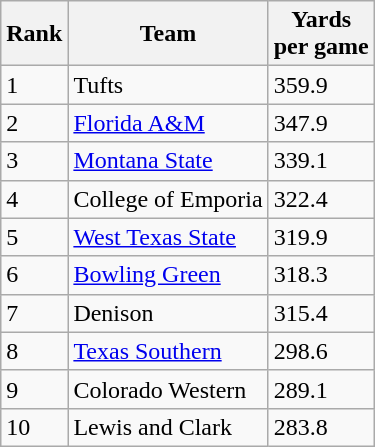<table class="wikitable sortable">
<tr>
<th>Rank</th>
<th>Team</th>
<th>Yards<br>per game</th>
</tr>
<tr>
<td>1</td>
<td>Tufts</td>
<td>359.9</td>
</tr>
<tr>
<td>2</td>
<td><a href='#'>Florida A&M</a></td>
<td>347.9</td>
</tr>
<tr>
<td>3</td>
<td><a href='#'>Montana State</a></td>
<td>339.1</td>
</tr>
<tr>
<td>4</td>
<td>College of Emporia</td>
<td>322.4</td>
</tr>
<tr>
<td>5</td>
<td><a href='#'>West Texas State</a></td>
<td>319.9</td>
</tr>
<tr>
<td>6</td>
<td><a href='#'>Bowling Green</a></td>
<td>318.3</td>
</tr>
<tr>
<td>7</td>
<td>Denison</td>
<td>315.4</td>
</tr>
<tr>
<td>8</td>
<td><a href='#'>Texas Southern</a></td>
<td>298.6</td>
</tr>
<tr>
<td>9</td>
<td>Colorado Western</td>
<td>289.1</td>
</tr>
<tr>
<td>10</td>
<td>Lewis and Clark</td>
<td>283.8</td>
</tr>
</table>
